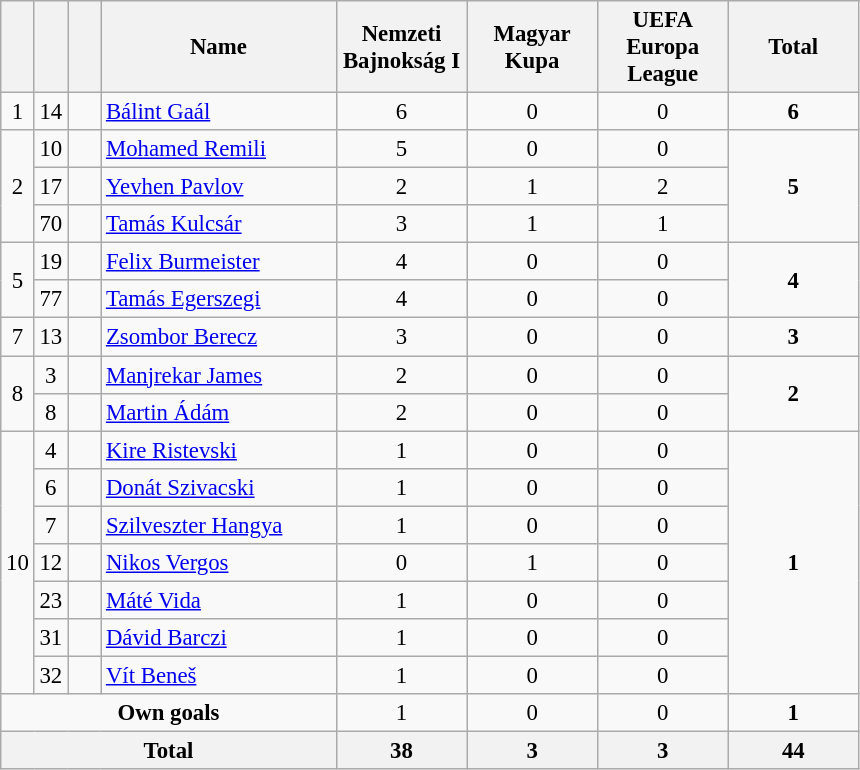<table class="wikitable" style="font-size: 95%; text-align: center;">
<tr>
<th width="15"></th>
<th width="15"></th>
<th width="15"></th>
<th width="150">Name</th>
<th width="80">Nemzeti Bajnokság I</th>
<th width="80">Magyar Kupa</th>
<th width="80">UEFA Europa League</th>
<th width="80">Total</th>
</tr>
<tr>
<td>1</td>
<td>14</td>
<td></td>
<td align=left><a href='#'>Bálint Gaál</a></td>
<td>6</td>
<td>0</td>
<td>0</td>
<td><strong>6</strong></td>
</tr>
<tr>
<td rowspan="3">2</td>
<td>10</td>
<td></td>
<td align=left><a href='#'>Mohamed Remili</a></td>
<td>5</td>
<td>0</td>
<td>0</td>
<td rowspan="3"><strong>5</strong></td>
</tr>
<tr>
<td>17</td>
<td></td>
<td align=left><a href='#'>Yevhen Pavlov</a></td>
<td>2</td>
<td>1</td>
<td>2</td>
</tr>
<tr>
<td>70</td>
<td></td>
<td align=left><a href='#'>Tamás Kulcsár</a></td>
<td>3</td>
<td>1</td>
<td>1</td>
</tr>
<tr>
<td rowspan="2">5</td>
<td>19</td>
<td></td>
<td align=left><a href='#'>Felix Burmeister</a></td>
<td>4</td>
<td>0</td>
<td>0</td>
<td rowspan="2"><strong>4</strong></td>
</tr>
<tr>
<td>77</td>
<td></td>
<td align=left><a href='#'>Tamás Egerszegi</a></td>
<td>4</td>
<td>0</td>
<td>0</td>
</tr>
<tr>
<td>7</td>
<td>13</td>
<td></td>
<td align=left><a href='#'>Zsombor Berecz</a></td>
<td>3</td>
<td>0</td>
<td>0</td>
<td><strong>3</strong></td>
</tr>
<tr>
<td rowspan="2">8</td>
<td>3</td>
<td></td>
<td align=left><a href='#'>Manjrekar James</a></td>
<td>2</td>
<td>0</td>
<td>0</td>
<td rowspan="2"><strong>2</strong></td>
</tr>
<tr>
<td>8</td>
<td></td>
<td align=left><a href='#'>Martin Ádám</a></td>
<td>2</td>
<td>0</td>
<td>0</td>
</tr>
<tr>
<td rowspan="7">10</td>
<td>4</td>
<td></td>
<td align=left><a href='#'>Kire Ristevski</a></td>
<td>1</td>
<td>0</td>
<td>0</td>
<td rowspan="7"><strong>1</strong></td>
</tr>
<tr>
<td>6</td>
<td></td>
<td align=left><a href='#'>Donát Szivacski</a></td>
<td>1</td>
<td>0</td>
<td>0</td>
</tr>
<tr>
<td>7</td>
<td></td>
<td align=left><a href='#'>Szilveszter Hangya</a></td>
<td>1</td>
<td>0</td>
<td>0</td>
</tr>
<tr>
<td>12</td>
<td></td>
<td align=left><a href='#'>Nikos Vergos</a></td>
<td>0</td>
<td>1</td>
<td>0</td>
</tr>
<tr>
<td>23</td>
<td></td>
<td align=left><a href='#'>Máté Vida</a></td>
<td>1</td>
<td>0</td>
<td>0</td>
</tr>
<tr>
<td>31</td>
<td></td>
<td align=left><a href='#'>Dávid Barczi</a></td>
<td>1</td>
<td>0</td>
<td>0</td>
</tr>
<tr>
<td>32</td>
<td></td>
<td align=left><a href='#'>Vít Beneš</a></td>
<td>1</td>
<td>0</td>
<td>0</td>
</tr>
<tr>
<td colspan="4"><strong>Own goals</strong></td>
<td>1</td>
<td>0</td>
<td>0</td>
<td><strong>1</strong></td>
</tr>
<tr>
<th colspan="4">Total</th>
<th>38</th>
<th>3</th>
<th>3</th>
<th>44</th>
</tr>
</table>
